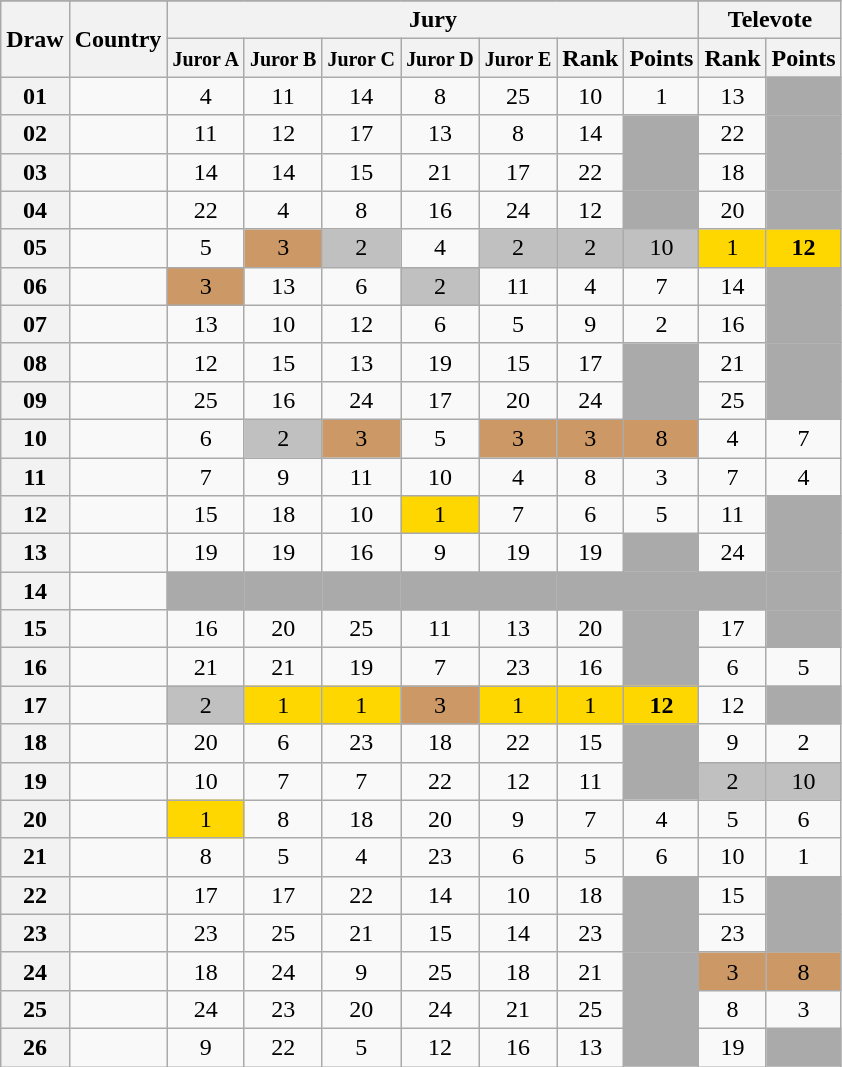<table class="sortable wikitable collapsible plainrowheaders" style="text-align:center;">
<tr>
</tr>
<tr>
<th scope="col" rowspan="2">Draw</th>
<th scope="col" rowspan="2">Country</th>
<th scope="col" colspan="7">Jury</th>
<th scope="col" colspan="2">Televote</th>
</tr>
<tr>
<th scope="col"><small>Juror A</small></th>
<th scope="col"><small>Juror B</small></th>
<th scope="col"><small>Juror C</small></th>
<th scope="col"><small>Juror D</small></th>
<th scope="col"><small>Juror E</small></th>
<th scope="col">Rank</th>
<th scope="col">Points</th>
<th scope="col">Rank</th>
<th scope="col">Points</th>
</tr>
<tr>
<th scope="row" style="text-align:center;">01</th>
<td style="text-align:left;"></td>
<td>4</td>
<td>11</td>
<td>14</td>
<td>8</td>
<td>25</td>
<td>10</td>
<td>1</td>
<td>13</td>
<td style="background:#AAAAAA;"></td>
</tr>
<tr>
<th scope="row" style="text-align:center;">02</th>
<td style="text-align:left;"></td>
<td>11</td>
<td>12</td>
<td>17</td>
<td>13</td>
<td>8</td>
<td>14</td>
<td style="background:#AAAAAA;"></td>
<td>22</td>
<td style="background:#AAAAAA;"></td>
</tr>
<tr>
<th scope="row" style="text-align:center;">03</th>
<td style="text-align:left;"></td>
<td>14</td>
<td>14</td>
<td>15</td>
<td>21</td>
<td>17</td>
<td>22</td>
<td style="background:#AAAAAA;"></td>
<td>18</td>
<td style="background:#AAAAAA;"></td>
</tr>
<tr>
<th scope="row" style="text-align:center;">04</th>
<td style="text-align:left;"></td>
<td>22</td>
<td>4</td>
<td>8</td>
<td>16</td>
<td>24</td>
<td>12</td>
<td style="background:#AAAAAA;"></td>
<td>20</td>
<td style="background:#AAAAAA;"></td>
</tr>
<tr>
<th scope="row" style="text-align:center;">05</th>
<td style="text-align:left;"></td>
<td>5</td>
<td style="background:#CC9966;">3</td>
<td style="background:silver;">2</td>
<td>4</td>
<td style="background:silver;">2</td>
<td style="background:silver;">2</td>
<td style="background:silver;">10</td>
<td style="background:gold;">1</td>
<td style="background:gold;"><strong>12</strong></td>
</tr>
<tr>
<th scope="row" style="text-align:center;">06</th>
<td style="text-align:left;"></td>
<td style="background:#CC9966;">3</td>
<td>13</td>
<td>6</td>
<td style="background:silver;">2</td>
<td>11</td>
<td>4</td>
<td>7</td>
<td>14</td>
<td style="background:#AAAAAA;"></td>
</tr>
<tr>
<th scope="row" style="text-align:center;">07</th>
<td style="text-align:left;"></td>
<td>13</td>
<td>10</td>
<td>12</td>
<td>6</td>
<td>5</td>
<td>9</td>
<td>2</td>
<td>16</td>
<td style="background:#AAAAAA;"></td>
</tr>
<tr>
<th scope="row" style="text-align:center;">08</th>
<td style="text-align:left;"></td>
<td>12</td>
<td>15</td>
<td>13</td>
<td>19</td>
<td>15</td>
<td>17</td>
<td style="background:#AAAAAA;"></td>
<td>21</td>
<td style="background:#AAAAAA;"></td>
</tr>
<tr>
<th scope="row" style="text-align:center;">09</th>
<td style="text-align:left;"></td>
<td>25</td>
<td>16</td>
<td>24</td>
<td>17</td>
<td>20</td>
<td>24</td>
<td style="background:#AAAAAA;"></td>
<td>25</td>
<td style="background:#AAAAAA;"></td>
</tr>
<tr>
<th scope="row" style="text-align:center;">10</th>
<td style="text-align:left;"></td>
<td>6</td>
<td style="background:silver;">2</td>
<td style="background:#CC9966;">3</td>
<td>5</td>
<td style="background:#CC9966;">3</td>
<td style="background:#CC9966;">3</td>
<td style="background:#CC9966;">8</td>
<td>4</td>
<td>7</td>
</tr>
<tr>
<th scope="row" style="text-align:center;">11</th>
<td style="text-align:left;"></td>
<td>7</td>
<td>9</td>
<td>11</td>
<td>10</td>
<td>4</td>
<td>8</td>
<td>3</td>
<td>7</td>
<td>4</td>
</tr>
<tr>
<th scope="row" style="text-align:center;">12</th>
<td style="text-align:left;"></td>
<td>15</td>
<td>18</td>
<td>10</td>
<td style="background:gold;">1</td>
<td>7</td>
<td>6</td>
<td>5</td>
<td>11</td>
<td style="background:#AAAAAA;"></td>
</tr>
<tr>
<th scope="row" style="text-align:center;">13</th>
<td style="text-align:left;"></td>
<td>19</td>
<td>19</td>
<td>16</td>
<td>9</td>
<td>19</td>
<td>19</td>
<td style="background:#AAAAAA;"></td>
<td>24</td>
<td style="background:#AAAAAA;"></td>
</tr>
<tr class="sortbottom">
<th scope="row" style="text-align:center;">14</th>
<td style="text-align:left;"></td>
<td style="background:#AAAAAA;"></td>
<td style="background:#AAAAAA;"></td>
<td style="background:#AAAAAA;"></td>
<td style="background:#AAAAAA;"></td>
<td style="background:#AAAAAA;"></td>
<td style="background:#AAAAAA;"></td>
<td style="background:#AAAAAA;"></td>
<td style="background:#AAAAAA;"></td>
<td style="background:#AAAAAA;"></td>
</tr>
<tr>
<th scope="row" style="text-align:center;">15</th>
<td style="text-align:left;"></td>
<td>16</td>
<td>20</td>
<td>25</td>
<td>11</td>
<td>13</td>
<td>20</td>
<td style="background:#AAAAAA;"></td>
<td>17</td>
<td style="background:#AAAAAA;"></td>
</tr>
<tr>
<th scope="row" style="text-align:center;">16</th>
<td style="text-align:left;"></td>
<td>21</td>
<td>21</td>
<td>19</td>
<td>7</td>
<td>23</td>
<td>16</td>
<td style="background:#AAAAAA;"></td>
<td>6</td>
<td>5</td>
</tr>
<tr>
<th scope="row" style="text-align:center;">17</th>
<td style="text-align:left;"></td>
<td style="background:silver;">2</td>
<td style="background:gold;">1</td>
<td style="background:gold;">1</td>
<td style="background:#CC9966;">3</td>
<td style="background:gold;">1</td>
<td style="background:gold;">1</td>
<td style="background:gold;"><strong>12</strong></td>
<td>12</td>
<td style="background:#AAAAAA;"></td>
</tr>
<tr>
<th scope="row" style="text-align:center;">18</th>
<td style="text-align:left;"></td>
<td>20</td>
<td>6</td>
<td>23</td>
<td>18</td>
<td>22</td>
<td>15</td>
<td style="background:#AAAAAA;"></td>
<td>9</td>
<td>2</td>
</tr>
<tr>
<th scope="row" style="text-align:center;">19</th>
<td style="text-align:left;"></td>
<td>10</td>
<td>7</td>
<td>7</td>
<td>22</td>
<td>12</td>
<td>11</td>
<td style="background:#AAAAAA;"></td>
<td style="background:silver;">2</td>
<td style="background:silver;">10</td>
</tr>
<tr>
<th scope="row" style="text-align:center;">20</th>
<td style="text-align:left;"></td>
<td style="background:gold;">1</td>
<td>8</td>
<td>18</td>
<td>20</td>
<td>9</td>
<td>7</td>
<td>4</td>
<td>5</td>
<td>6</td>
</tr>
<tr>
<th scope="row" style="text-align:center;">21</th>
<td style="text-align:left;"></td>
<td>8</td>
<td>5</td>
<td>4</td>
<td>23</td>
<td>6</td>
<td>5</td>
<td>6</td>
<td>10</td>
<td>1</td>
</tr>
<tr>
<th scope="row" style="text-align:center;">22</th>
<td style="text-align:left;"></td>
<td>17</td>
<td>17</td>
<td>22</td>
<td>14</td>
<td>10</td>
<td>18</td>
<td style="background:#AAAAAA;"></td>
<td>15</td>
<td style="background:#AAAAAA;"></td>
</tr>
<tr>
<th scope="row" style="text-align:center;">23</th>
<td style="text-align:left;"></td>
<td>23</td>
<td>25</td>
<td>21</td>
<td>15</td>
<td>14</td>
<td>23</td>
<td style="background:#AAAAAA;"></td>
<td>23</td>
<td style="background:#AAAAAA;"></td>
</tr>
<tr>
<th scope="row" style="text-align:center;">24</th>
<td style="text-align:left;"></td>
<td>18</td>
<td>24</td>
<td>9</td>
<td>25</td>
<td>18</td>
<td>21</td>
<td style="background:#AAAAAA;"></td>
<td style="background:#CC9966;">3</td>
<td style="background:#CC9966;">8</td>
</tr>
<tr>
<th scope="row" style="text-align:center;">25</th>
<td style="text-align:left;"></td>
<td>24</td>
<td>23</td>
<td>20</td>
<td>24</td>
<td>21</td>
<td>25</td>
<td style="background:#AAAAAA;"></td>
<td>8</td>
<td>3</td>
</tr>
<tr>
<th scope="row" style="text-align:center;">26</th>
<td style="text-align:left;"></td>
<td>9</td>
<td>22</td>
<td>5</td>
<td>12</td>
<td>16</td>
<td>13</td>
<td style="background:#AAAAAA;"></td>
<td>19</td>
<td style="background:#AAAAAA;"></td>
</tr>
</table>
